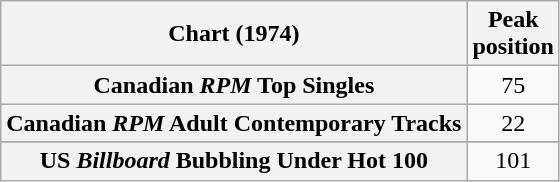<table class="wikitable sortable plainrowheaders" style="text-align:center">
<tr>
<th scope="col">Chart (1974)</th>
<th scope="col">Peak<br>position</th>
</tr>
<tr>
<th scope="row">Canadian <em>RPM</em> Top Singles</th>
<td>75</td>
</tr>
<tr>
<th scope="row">Canadian <em>RPM</em> Adult Contemporary Tracks</th>
<td>22</td>
</tr>
<tr>
</tr>
<tr>
<th scope="row">US <em>Billboard</em> Bubbling Under Hot 100</th>
<td>101</td>
</tr>
</table>
